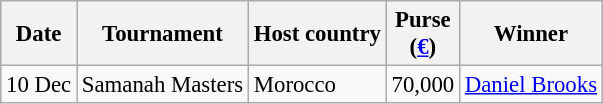<table class="wikitable" style="font-size:95%">
<tr>
<th>Date</th>
<th>Tournament</th>
<th>Host country</th>
<th>Purse<br>(<a href='#'>€</a>)</th>
<th>Winner</th>
</tr>
<tr>
<td>10 Dec</td>
<td>Samanah Masters</td>
<td>Morocco</td>
<td align=right>70,000</td>
<td> <a href='#'>Daniel Brooks</a></td>
</tr>
</table>
